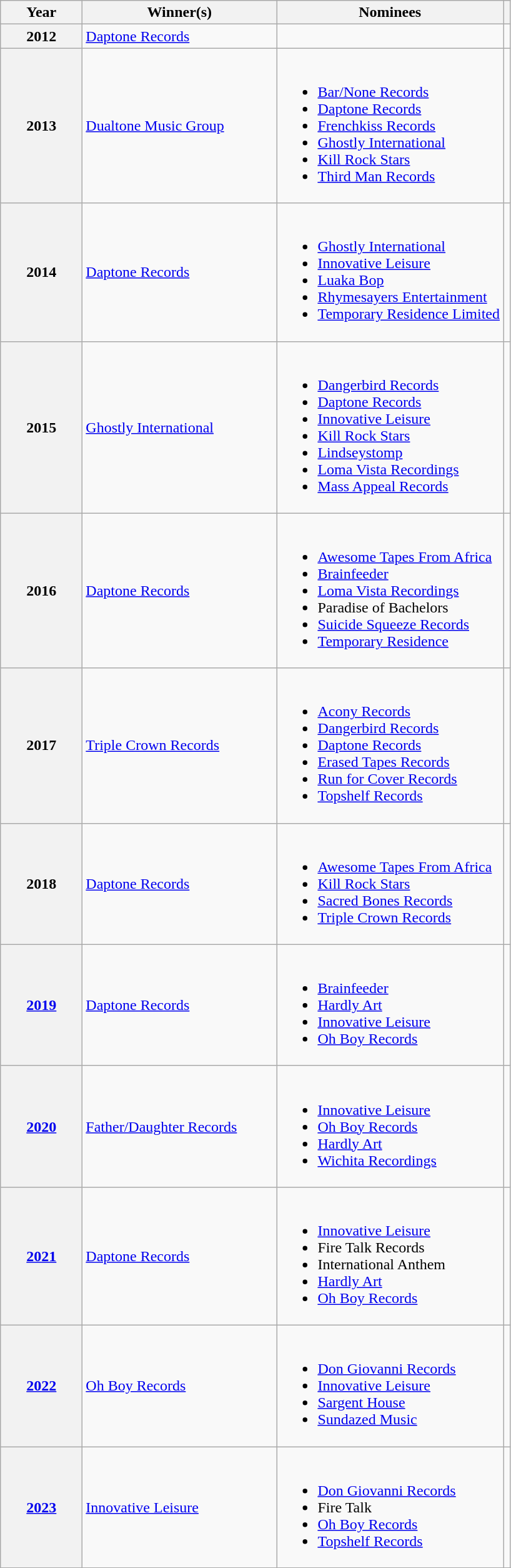<table class="wikitable sortable">
<tr>
<th scope="col" style="width:5em;">Year</th>
<th scope="col" style="width:200px;">Winner(s)</th>
<th scope="col" class="unsortable">Nominees</th>
<th scope="col" class="unsortable"></th>
</tr>
<tr>
<th scope="row">2012</th>
<td><a href='#'>Daptone Records</a></td>
<td></td>
<td align="center"></td>
</tr>
<tr>
<th scope="row">2013</th>
<td><a href='#'>Dualtone Music Group</a></td>
<td><br><ul><li><a href='#'>Bar/None Records</a></li><li><a href='#'>Daptone Records</a></li><li><a href='#'>Frenchkiss Records</a></li><li><a href='#'>Ghostly International</a></li><li><a href='#'>Kill Rock Stars</a></li><li><a href='#'>Third Man Records</a></li></ul></td>
<td align="center"></td>
</tr>
<tr>
<th scope="row">2014</th>
<td><a href='#'>Daptone Records</a></td>
<td><br><ul><li><a href='#'>Ghostly International</a></li><li><a href='#'>Innovative Leisure</a></li><li><a href='#'>Luaka Bop</a></li><li><a href='#'>Rhymesayers Entertainment</a></li><li><a href='#'>Temporary Residence Limited</a></li></ul></td>
<td align="center"></td>
</tr>
<tr>
<th scope="row">2015</th>
<td><a href='#'>Ghostly International</a></td>
<td><br><ul><li><a href='#'>Dangerbird Records</a></li><li><a href='#'>Daptone Records</a></li><li><a href='#'>Innovative Leisure</a></li><li><a href='#'>Kill Rock Stars</a></li><li><a href='#'>Lindseystomp</a></li><li><a href='#'>Loma Vista Recordings</a></li><li><a href='#'>Mass Appeal Records</a></li></ul></td>
<td align="center"></td>
</tr>
<tr>
<th scope="row">2016</th>
<td><a href='#'>Daptone Records</a></td>
<td><br><ul><li><a href='#'>Awesome Tapes From Africa</a></li><li><a href='#'>Brainfeeder</a></li><li><a href='#'>Loma Vista Recordings</a></li><li>Paradise of Bachelors</li><li><a href='#'>Suicide Squeeze Records</a></li><li><a href='#'>Temporary Residence</a></li></ul></td>
<td align="center"></td>
</tr>
<tr>
<th scope="row">2017</th>
<td><a href='#'>Triple Crown Records</a></td>
<td><br><ul><li><a href='#'>Acony Records</a></li><li><a href='#'>Dangerbird Records</a></li><li><a href='#'>Daptone Records</a></li><li><a href='#'>Erased Tapes Records</a></li><li><a href='#'>Run for Cover Records</a></li><li><a href='#'>Topshelf Records</a></li></ul></td>
<td align="center"></td>
</tr>
<tr>
<th scope="row">2018</th>
<td><a href='#'>Daptone Records</a></td>
<td><br><ul><li><a href='#'>Awesome Tapes From Africa</a></li><li><a href='#'>Kill Rock Stars</a></li><li><a href='#'>Sacred Bones Records</a></li><li><a href='#'>Triple Crown Records</a></li></ul></td>
<td align="center"></td>
</tr>
<tr>
<th scope="row"><a href='#'>2019</a></th>
<td><a href='#'>Daptone Records</a></td>
<td><br><ul><li><a href='#'>Brainfeeder</a></li><li><a href='#'>Hardly Art</a></li><li><a href='#'>Innovative Leisure</a></li><li><a href='#'>Oh Boy Records</a></li></ul></td>
<td align="center"></td>
</tr>
<tr>
<th scope="row"><a href='#'>2020</a></th>
<td><a href='#'>Father/Daughter Records</a></td>
<td><br><ul><li><a href='#'>Innovative Leisure</a></li><li><a href='#'>Oh Boy Records</a></li><li><a href='#'>Hardly Art</a></li><li><a href='#'>Wichita Recordings</a></li></ul></td>
<td align="center"></td>
</tr>
<tr>
<th scope="row"><a href='#'>2021</a></th>
<td><a href='#'>Daptone Records</a></td>
<td><br><ul><li><a href='#'>Innovative Leisure</a></li><li>Fire Talk Records</li><li>International Anthem</li><li><a href='#'>Hardly Art</a></li><li><a href='#'>Oh Boy Records</a></li></ul></td>
<td align="center"></td>
</tr>
<tr>
<th scope="row"><a href='#'>2022</a></th>
<td><a href='#'>Oh Boy Records</a></td>
<td><br><ul><li><a href='#'>Don Giovanni Records</a></li><li><a href='#'>Innovative Leisure</a></li><li><a href='#'>Sargent House</a></li><li><a href='#'>Sundazed Music</a></li></ul></td>
<td align="center"></td>
</tr>
<tr>
<th scope="row"><a href='#'>2023</a></th>
<td><a href='#'>Innovative Leisure</a></td>
<td><br><ul><li><a href='#'>Don Giovanni Records</a></li><li>Fire Talk</li><li><a href='#'>Oh Boy Records</a></li><li><a href='#'>Topshelf Records</a></li></ul></td>
<td align="center"></td>
</tr>
<tr>
</tr>
</table>
